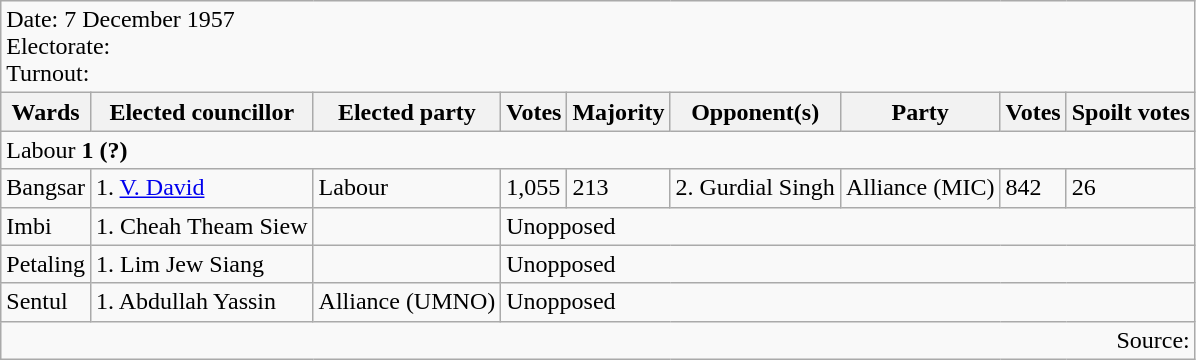<table class=wikitable>
<tr>
<td colspan=9>Date: 7 December 1957<br>Electorate: <br>Turnout:</td>
</tr>
<tr>
<th>Wards</th>
<th>Elected councillor</th>
<th>Elected party</th>
<th>Votes</th>
<th>Majority</th>
<th>Opponent(s)</th>
<th>Party</th>
<th>Votes</th>
<th>Spoilt votes</th>
</tr>
<tr>
<td colspan=9>Labour <strong>1 (?)</strong> </td>
</tr>
<tr>
<td>Bangsar</td>
<td>1. <a href='#'>V. David</a></td>
<td>Labour</td>
<td>1,055</td>
<td>213</td>
<td>2. Gurdial Singh</td>
<td>Alliance (MIC)</td>
<td>842</td>
<td>26</td>
</tr>
<tr>
<td>Imbi</td>
<td>1. Cheah Theam Siew</td>
<td></td>
<td colspan=6>Unopposed</td>
</tr>
<tr>
<td>Petaling</td>
<td>1. Lim Jew Siang</td>
<td></td>
<td colspan=6>Unopposed</td>
</tr>
<tr>
<td>Sentul</td>
<td>1. Abdullah Yassin</td>
<td>Alliance (UMNO)</td>
<td colspan=6>Unopposed</td>
</tr>
<tr>
<td colspan=9 align=right>Source: </td>
</tr>
</table>
